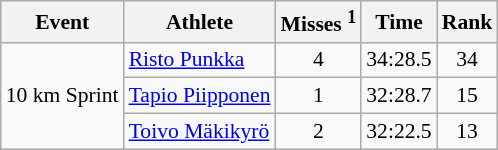<table class="wikitable" style="font-size:90%">
<tr>
<th>Event</th>
<th>Athlete</th>
<th>Misses <sup>1</sup></th>
<th>Time</th>
<th>Rank</th>
</tr>
<tr>
<td rowspan="3">10 km Sprint</td>
<td><a href='#'>Risto Punkka</a></td>
<td align="center">4</td>
<td align="center">34:28.5</td>
<td align="center">34</td>
</tr>
<tr>
<td><a href='#'>Tapio Piipponen</a></td>
<td align="center">1</td>
<td align="center">32:28.7</td>
<td align="center">15</td>
</tr>
<tr>
<td><a href='#'>Toivo Mäkikyrö</a></td>
<td align="center">2</td>
<td align="center">32:22.5</td>
<td align="center">13</td>
</tr>
</table>
